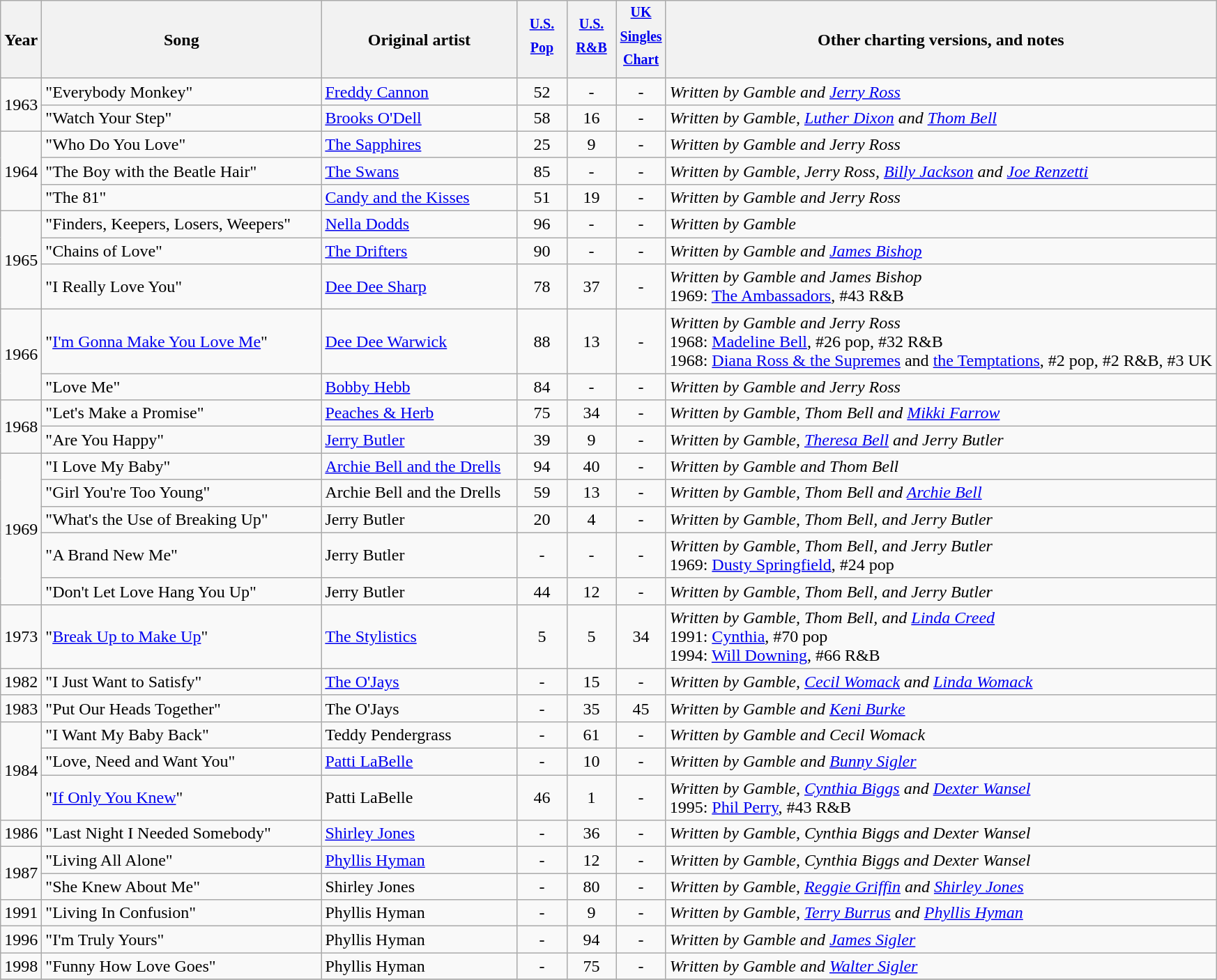<table class="wikitable">
<tr>
<th>Year</th>
<th width="260">Song</th>
<th width="180">Original artist</th>
<th width="40"><sup><a href='#'>U.S. Pop</a></sup></th>
<th width="40"><sup><a href='#'>U.S. R&B</a></sup></th>
<th width="40"><sup><a href='#'>UK Singles Chart</a></sup></th>
<th>Other charting versions, and notes</th>
</tr>
<tr>
<td rowspan="2">1963</td>
<td>"Everybody Monkey"</td>
<td><a href='#'>Freddy Cannon</a></td>
<td align="center">52</td>
<td align="center">-</td>
<td align="center">-</td>
<td><em>Written by Gamble and <a href='#'>Jerry Ross</a></em></td>
</tr>
<tr>
<td>"Watch Your Step"</td>
<td><a href='#'>Brooks O'Dell</a></td>
<td align="center">58</td>
<td align="center">16</td>
<td align="center">-</td>
<td><em>Written by Gamble, <a href='#'>Luther Dixon</a> and <a href='#'>Thom Bell</a></em></td>
</tr>
<tr>
<td rowspan="3">1964</td>
<td>"Who Do You Love"</td>
<td><a href='#'>The Sapphires</a></td>
<td align="center">25</td>
<td align="center">9</td>
<td align="center">-</td>
<td><em>Written by Gamble and Jerry Ross</em></td>
</tr>
<tr>
<td>"The Boy with the Beatle Hair"</td>
<td><a href='#'>The Swans</a></td>
<td align="center">85</td>
<td align="center">-</td>
<td align="center">-</td>
<td><em>Written by Gamble, Jerry Ross, <a href='#'>Billy Jackson</a> and <a href='#'>Joe Renzetti</a></em></td>
</tr>
<tr>
<td>"The 81"</td>
<td><a href='#'>Candy and the Kisses</a></td>
<td align="center">51</td>
<td align="center">19</td>
<td align="center">-</td>
<td><em>Written by Gamble and Jerry Ross</em></td>
</tr>
<tr>
<td rowspan="3">1965</td>
<td>"Finders, Keepers, Losers, Weepers"</td>
<td><a href='#'>Nella Dodds</a></td>
<td align="center">96</td>
<td align="center">-</td>
<td align="center">-</td>
<td><em>Written by Gamble</em></td>
</tr>
<tr>
<td>"Chains of Love"</td>
<td><a href='#'>The Drifters</a></td>
<td align="center">90</td>
<td align="center">-</td>
<td align="center">-</td>
<td><em>Written by Gamble and <a href='#'>James Bishop</a></em></td>
</tr>
<tr>
<td>"I Really Love You"</td>
<td><a href='#'>Dee Dee Sharp</a></td>
<td align="center">78</td>
<td align="center">37</td>
<td align="center">-</td>
<td><em>Written by Gamble and James Bishop</em><br>1969: <a href='#'>The Ambassadors</a>, #43 R&B</td>
</tr>
<tr>
<td rowspan="2">1966</td>
<td>"<a href='#'>I'm Gonna Make You Love Me</a>"</td>
<td><a href='#'>Dee Dee Warwick</a></td>
<td align="center">88</td>
<td align="center">13</td>
<td align="center">-</td>
<td><em>Written by Gamble and Jerry Ross</em><br>1968: <a href='#'>Madeline Bell</a>, #26 pop, #32 R&B<br>1968:  <a href='#'>Diana Ross & the Supremes</a> and <a href='#'>the Temptations</a>, #2 pop, #2 R&B, #3 UK</td>
</tr>
<tr>
<td>"Love Me"</td>
<td><a href='#'>Bobby Hebb</a></td>
<td align="center">84</td>
<td align="center">-</td>
<td align="center">-</td>
<td><em>Written by Gamble and Jerry Ross</em></td>
</tr>
<tr>
<td rowspan="2">1968</td>
<td>"Let's Make a Promise"</td>
<td><a href='#'>Peaches & Herb</a></td>
<td align="center">75</td>
<td align="center">34</td>
<td align="center">-</td>
<td><em>Written by Gamble, Thom Bell and <a href='#'>Mikki Farrow</a></em></td>
</tr>
<tr>
<td>"Are You Happy"</td>
<td><a href='#'>Jerry Butler</a></td>
<td align="center">39</td>
<td align="center">9</td>
<td align="center">-</td>
<td><em>Written by Gamble, <a href='#'>Theresa Bell</a> and Jerry Butler</em></td>
</tr>
<tr>
<td rowspan="5">1969</td>
<td>"I Love My Baby"</td>
<td><a href='#'>Archie Bell and the Drells</a></td>
<td align="center">94</td>
<td align="center">40</td>
<td align="center">-</td>
<td><em>Written by Gamble and Thom Bell</em></td>
</tr>
<tr>
<td>"Girl You're Too Young"</td>
<td>Archie Bell and the Drells</td>
<td align="center">59</td>
<td align="center">13</td>
<td align="center">-</td>
<td><em>Written by Gamble, Thom Bell and <a href='#'>Archie Bell</a></em></td>
</tr>
<tr>
<td>"What's the Use of Breaking Up"</td>
<td>Jerry Butler</td>
<td align="center">20</td>
<td align="center">4</td>
<td align="center">-</td>
<td><em>Written by Gamble, Thom Bell, and Jerry Butler</em></td>
</tr>
<tr>
<td>"A Brand New Me"</td>
<td>Jerry Butler</td>
<td align="center">-</td>
<td align="center">-</td>
<td align="center">-</td>
<td><em>Written by Gamble, Thom Bell, and Jerry Butler</em><br>1969: <a href='#'>Dusty Springfield</a>, #24 pop</td>
</tr>
<tr>
<td>"Don't Let Love Hang You Up"</td>
<td>Jerry Butler</td>
<td align="center">44</td>
<td align="center">12</td>
<td align="center">-</td>
<td><em>Written by Gamble, Thom Bell, and Jerry Butler</em></td>
</tr>
<tr>
<td rowspan="1">1973</td>
<td>"<a href='#'>Break Up to Make Up</a>"</td>
<td><a href='#'>The Stylistics</a></td>
<td align="center">5</td>
<td align="center">5</td>
<td align="center">34</td>
<td><em>Written by Gamble, Thom Bell, and <a href='#'>Linda Creed</a></em><br>1991: <a href='#'>Cynthia</a>, #70 pop<br>1994: <a href='#'>Will Downing</a>, #66 R&B</td>
</tr>
<tr>
<td rowspan="1">1982</td>
<td>"I Just Want to Satisfy"</td>
<td><a href='#'>The O'Jays</a></td>
<td align="center">-</td>
<td align="center">15</td>
<td align="center">-</td>
<td><em>Written by Gamble, <a href='#'>Cecil Womack</a> and <a href='#'>Linda Womack</a></em></td>
</tr>
<tr>
<td rowspan="1">1983</td>
<td>"Put Our Heads Together"</td>
<td>The O'Jays</td>
<td align="center">-</td>
<td align="center">35</td>
<td align="center">45</td>
<td><em>Written by Gamble and <a href='#'>Keni Burke</a></em></td>
</tr>
<tr>
<td rowspan="3">1984</td>
<td>"I Want My Baby Back"</td>
<td>Teddy Pendergrass</td>
<td align="center">-</td>
<td align="center">61</td>
<td align="center">-</td>
<td><em>Written by Gamble and Cecil Womack</em></td>
</tr>
<tr>
<td>"Love, Need and Want You"</td>
<td><a href='#'>Patti LaBelle</a></td>
<td align="center">-</td>
<td align="center">10</td>
<td align="center">-</td>
<td><em>Written by Gamble and <a href='#'>Bunny Sigler</a></em></td>
</tr>
<tr>
<td>"<a href='#'>If Only You Knew</a>"</td>
<td>Patti LaBelle</td>
<td align="center">46</td>
<td align="center">1</td>
<td align="center">-</td>
<td><em>Written by Gamble, <a href='#'>Cynthia Biggs</a> and <a href='#'>Dexter Wansel</a></em><br>1995: <a href='#'>Phil Perry</a>, #43 R&B</td>
</tr>
<tr>
<td rowspan="1">1986</td>
<td>"Last Night I Needed Somebody"</td>
<td><a href='#'>Shirley Jones</a></td>
<td align="center">-</td>
<td align="center">36</td>
<td align="center">-</td>
<td><em>Written by Gamble, Cynthia Biggs and Dexter Wansel</em></td>
</tr>
<tr>
<td rowspan="2">1987</td>
<td>"Living All Alone"</td>
<td><a href='#'>Phyllis Hyman</a></td>
<td align="center">-</td>
<td align="center">12</td>
<td align="center">-</td>
<td><em>Written by Gamble, Cynthia Biggs and Dexter Wansel</em></td>
</tr>
<tr>
<td>"She Knew About Me"</td>
<td>Shirley Jones</td>
<td align="center">-</td>
<td align="center">80</td>
<td align="center">-</td>
<td><em>Written by Gamble, <a href='#'>Reggie Griffin</a> and <a href='#'>Shirley Jones</a></em></td>
</tr>
<tr>
<td rowspan="1">1991</td>
<td>"Living In Confusion"</td>
<td>Phyllis Hyman</td>
<td align="center">-</td>
<td align="center">9</td>
<td align="center">-</td>
<td><em>Written by Gamble, <a href='#'>Terry Burrus</a> and <a href='#'>Phyllis Hyman</a></em></td>
</tr>
<tr>
<td rowspan="1">1996</td>
<td>"I'm Truly Yours"</td>
<td>Phyllis Hyman</td>
<td align="center">-</td>
<td align="center">94</td>
<td align="center">-</td>
<td><em>Written by Gamble and <a href='#'>James Sigler</a></em></td>
</tr>
<tr>
<td rowspan="1">1998</td>
<td>"Funny How Love Goes"</td>
<td>Phyllis Hyman</td>
<td align="center">-</td>
<td align="center">75</td>
<td align="center">-</td>
<td><em>Written by Gamble and <a href='#'>Walter Sigler</a></em></td>
</tr>
<tr>
</tr>
</table>
